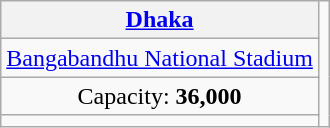<table class="wikitable" style="text-align:center">
<tr>
<th><a href='#'>Dhaka</a></th>
<td rowspan="4"></td>
</tr>
<tr>
<td><a href='#'>Bangabandhu National Stadium</a></td>
</tr>
<tr>
<td>Capacity: <strong>36,000</strong></td>
</tr>
<tr>
<td></td>
</tr>
</table>
